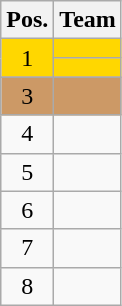<table class="wikitable">
<tr>
<th width=>Pos.</th>
<th width=>Team</th>
</tr>
<tr style="background:gold;">
<td rowspan='2' align=center>1</td>
<td></td>
</tr>
<tr style="background:gold;">
<td></td>
</tr>
<tr style="background:#cc9966;">
<td align=center>3</td>
<td></td>
</tr>
<tr>
<td align=center>4</td>
<td></td>
</tr>
<tr>
<td align=center>5</td>
<td></td>
</tr>
<tr>
<td align=center>6</td>
<td></td>
</tr>
<tr>
<td align=center>7</td>
<td></td>
</tr>
<tr>
<td align=center>8</td>
<td></td>
</tr>
</table>
